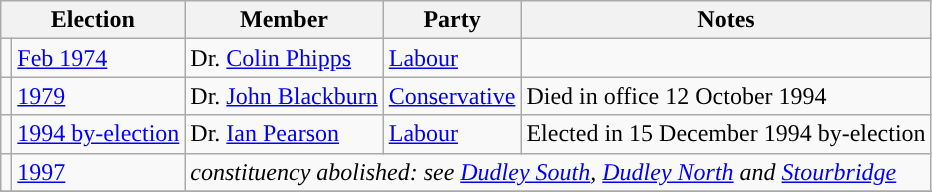<table class="wikitable">
<tr>
<th colspan="2">Election</th>
<th>Member</th>
<th>Party</th>
<th>Notes</th>
</tr>
<tr>
<td style="color:inherit;background-color: "></td>
<td><a href='#'>Feb 1974</a></td>
<td>Dr. <a href='#'>Colin Phipps</a></td>
<td><a href='#'>Labour</a></td>
</tr>
<tr>
<td style="color:inherit;background-color: "></td>
<td><a href='#'>1979</a></td>
<td>Dr. <a href='#'>John Blackburn</a></td>
<td><a href='#'>Conservative</a></td>
<td>Died in office 12 October 1994</td>
</tr>
<tr>
<td style="color:inherit;background-color: "></td>
<td><a href='#'>1994 by-election</a></td>
<td>Dr. <a href='#'>Ian Pearson</a></td>
<td><a href='#'>Labour</a></td>
<td>Elected in 15 December 1994 by-election</td>
</tr>
<tr>
<td></td>
<td><a href='#'>1997</a></td>
<td colspan="3"><em>constituency abolished: see <a href='#'>Dudley South</a>, <a href='#'>Dudley North</a> and <a href='#'>Stourbridge</a></em></td>
</tr>
<tr>
</tr>
</table>
